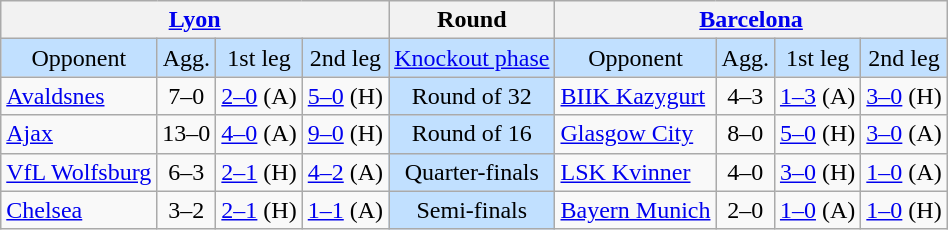<table class="wikitable" style="text-align:center">
<tr>
<th colspan="4"> <a href='#'>Lyon</a></th>
<th>Round</th>
<th colspan="4"> <a href='#'>Barcelona</a></th>
</tr>
<tr style="background:#C1E0FF">
<td>Opponent</td>
<td>Agg.</td>
<td>1st leg</td>
<td>2nd leg</td>
<td><a href='#'>Knockout phase</a></td>
<td>Opponent</td>
<td>Agg.</td>
<td>1st leg</td>
<td>2nd leg</td>
</tr>
<tr>
<td style="text-align:left"> <a href='#'>Avaldsnes</a></td>
<td>7–0</td>
<td><a href='#'>2–0</a> (A)</td>
<td><a href='#'>5–0</a> (H)</td>
<td style="background:#C1E0FF">Round of 32</td>
<td style="text-align:left"> <a href='#'>BIIK Kazygurt</a></td>
<td>4–3</td>
<td><a href='#'>1–3</a> (A)</td>
<td><a href='#'>3–0</a> (H)</td>
</tr>
<tr>
<td style="text-align:left"> <a href='#'>Ajax</a></td>
<td>13–0</td>
<td><a href='#'>4–0</a> (A)</td>
<td><a href='#'>9–0</a> (H)</td>
<td style="background:#C1E0FF">Round of 16</td>
<td style="text-align:left"> <a href='#'>Glasgow City</a></td>
<td>8–0</td>
<td><a href='#'>5–0</a> (H)</td>
<td><a href='#'>3–0</a> (A)</td>
</tr>
<tr>
<td style="text-align:left"> <a href='#'>VfL Wolfsburg</a></td>
<td>6–3</td>
<td><a href='#'>2–1</a> (H)</td>
<td><a href='#'>4–2</a> (A)</td>
<td style="background:#C1E0FF">Quarter-finals</td>
<td style="text-align:left"> <a href='#'>LSK Kvinner</a></td>
<td>4–0</td>
<td><a href='#'>3–0</a> (H)</td>
<td><a href='#'>1–0</a> (A)</td>
</tr>
<tr>
<td style="text-align:left"> <a href='#'>Chelsea</a></td>
<td>3–2</td>
<td><a href='#'>2–1</a> (H)</td>
<td><a href='#'>1–1</a> (A)</td>
<td style="background:#C1E0FF">Semi-finals</td>
<td style="text-align:left"> <a href='#'>Bayern Munich</a></td>
<td>2–0</td>
<td><a href='#'>1–0</a> (A)</td>
<td><a href='#'>1–0</a> (H)</td>
</tr>
</table>
